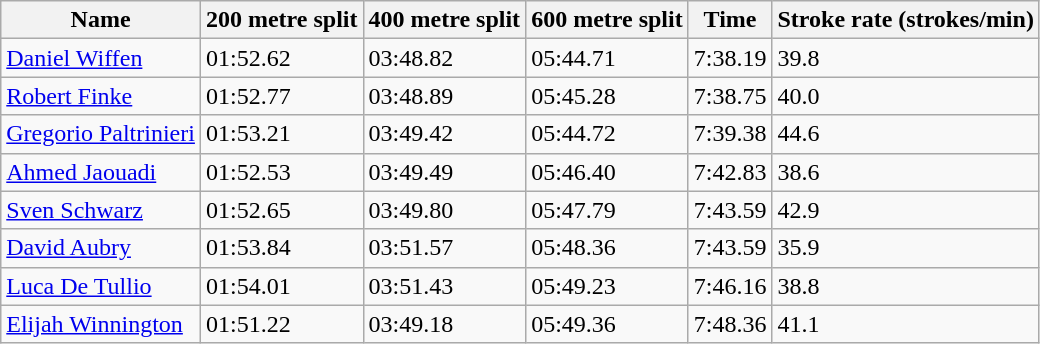<table class="wikitable sortable mw-collapsible">
<tr>
<th scope="col">Name</th>
<th scope="col">200 metre split</th>
<th scope="col">400 metre split</th>
<th scope="col">600 metre split</th>
<th scope="col">Time</th>
<th scope="col">Stroke rate (strokes/min)</th>
</tr>
<tr>
<td><a href='#'>Daniel Wiffen</a></td>
<td>01:52.62</td>
<td>03:48.82</td>
<td>05:44.71</td>
<td>7:38.19</td>
<td>39.8</td>
</tr>
<tr>
<td><a href='#'>Robert Finke</a></td>
<td>01:52.77</td>
<td>03:48.89</td>
<td>05:45.28</td>
<td>7:38.75</td>
<td>40.0</td>
</tr>
<tr>
<td><a href='#'>Gregorio Paltrinieri</a></td>
<td>01:53.21</td>
<td>03:49.42</td>
<td>05:44.72</td>
<td>7:39.38</td>
<td>44.6</td>
</tr>
<tr>
<td><a href='#'>Ahmed Jaouadi</a></td>
<td>01:52.53</td>
<td>03:49.49</td>
<td>05:46.40</td>
<td>7:42.83</td>
<td>38.6</td>
</tr>
<tr>
<td><a href='#'>Sven Schwarz</a></td>
<td>01:52.65</td>
<td>03:49.80</td>
<td>05:47.79</td>
<td>7:43.59</td>
<td>42.9</td>
</tr>
<tr>
<td><a href='#'>David Aubry</a></td>
<td>01:53.84</td>
<td>03:51.57</td>
<td>05:48.36</td>
<td>7:43.59</td>
<td>35.9</td>
</tr>
<tr>
<td><a href='#'>Luca De Tullio</a></td>
<td>01:54.01</td>
<td>03:51.43</td>
<td>05:49.23</td>
<td>7:46.16</td>
<td>38.8</td>
</tr>
<tr>
<td><a href='#'>Elijah Winnington</a></td>
<td>01:51.22</td>
<td>03:49.18</td>
<td>05:49.36</td>
<td>7:48.36</td>
<td>41.1</td>
</tr>
</table>
